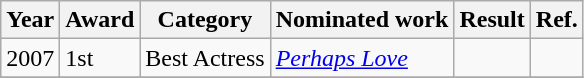<table class="wikitable">
<tr>
<th>Year</th>
<th>Award</th>
<th>Category</th>
<th>Nominated work</th>
<th>Result</th>
<th>Ref.</th>
</tr>
<tr>
<td>2007</td>
<td>1st</td>
<td>Best Actress</td>
<td><em><a href='#'>Perhaps Love</a></em></td>
<td></td>
<td></td>
</tr>
<tr>
</tr>
</table>
